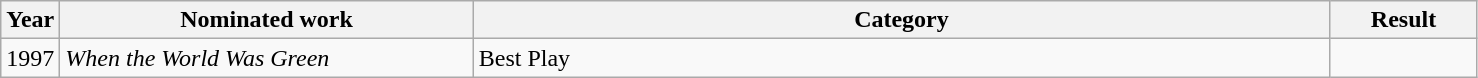<table class=wikitable>
<tr>
<th width=4%>Year</th>
<th width=28%>Nominated work</th>
<th width=58%>Category</th>
<th width=10%>Result</th>
</tr>
<tr>
<td>1997</td>
<td><em>When the World Was Green</em></td>
<td>Best Play</td>
<td></td>
</tr>
</table>
